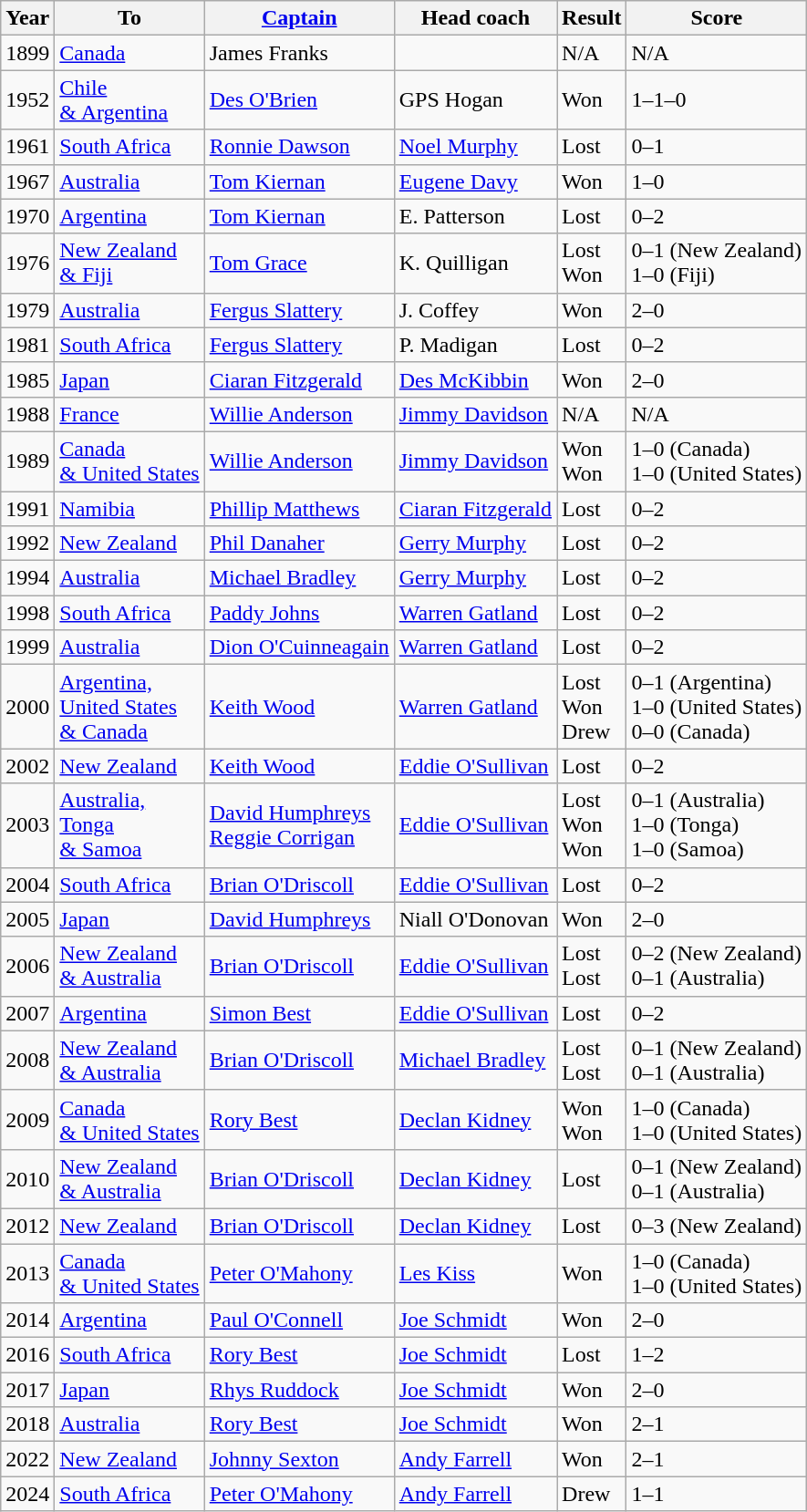<table class="wikitable" style="align:center;">
<tr>
<th>Year</th>
<th>To</th>
<th><a href='#'>Captain</a></th>
<th>Head coach</th>
<th>Result</th>
<th>Score</th>
</tr>
<tr>
<td>1899</td>
<td><a href='#'>Canada</a></td>
<td> James Franks</td>
<td></td>
<td>N/A</td>
<td>N/A</td>
</tr>
<tr>
<td>1952</td>
<td><a href='#'>Chile<br> & Argentina</a></td>
<td> <a href='#'>Des O'Brien</a></td>
<td> GPS Hogan</td>
<td>Won</td>
<td>1–1–0</td>
</tr>
<tr>
<td>1961</td>
<td><a href='#'>South Africa</a></td>
<td> <a href='#'>Ronnie Dawson</a></td>
<td> <a href='#'>Noel Murphy</a></td>
<td>Lost</td>
<td>0–1</td>
</tr>
<tr>
<td>1967</td>
<td><a href='#'>Australia</a></td>
<td> <a href='#'>Tom Kiernan</a></td>
<td><a href='#'>Eugene Davy</a></td>
<td>Won</td>
<td>1–0</td>
</tr>
<tr>
<td>1970</td>
<td><a href='#'>Argentina</a></td>
<td> <a href='#'>Tom Kiernan</a></td>
<td> E. Patterson</td>
<td>Lost</td>
<td>0–2</td>
</tr>
<tr>
<td>1976</td>
<td><a href='#'>New Zealand<br> & Fiji</a></td>
<td> <a href='#'>Tom Grace</a></td>
<td> K. Quilligan</td>
<td>Lost <br> Won</td>
<td>0–1 (New Zealand) <br> 1–0 (Fiji)</td>
</tr>
<tr>
<td>1979</td>
<td><a href='#'>Australia</a></td>
<td> <a href='#'>Fergus Slattery</a></td>
<td> J. Coffey</td>
<td>Won</td>
<td>2–0</td>
</tr>
<tr>
<td>1981</td>
<td><a href='#'>South Africa</a></td>
<td> <a href='#'>Fergus Slattery</a></td>
<td> P. Madigan</td>
<td>Lost</td>
<td>0–2</td>
</tr>
<tr>
<td>1985</td>
<td><a href='#'>Japan</a></td>
<td> <a href='#'>Ciaran Fitzgerald</a></td>
<td> <a href='#'>Des McKibbin</a></td>
<td>Won</td>
<td>2–0</td>
</tr>
<tr>
<td>1988</td>
<td><a href='#'>France</a></td>
<td> <a href='#'>Willie Anderson</a></td>
<td> <a href='#'>Jimmy Davidson</a></td>
<td>N/A</td>
<td>N/A</td>
</tr>
<tr>
<td>1989</td>
<td><a href='#'>Canada<br> & United States</a></td>
<td> <a href='#'>Willie Anderson</a></td>
<td> <a href='#'>Jimmy Davidson</a></td>
<td>Won <br> Won</td>
<td>1–0 (Canada) <br> 1–0 (United States)</td>
</tr>
<tr>
<td>1991</td>
<td><a href='#'>Namibia</a></td>
<td> <a href='#'>Phillip Matthews</a></td>
<td> <a href='#'>Ciaran Fitzgerald</a></td>
<td>Lost</td>
<td>0–2</td>
</tr>
<tr>
<td>1992</td>
<td><a href='#'>New Zealand</a></td>
<td> <a href='#'>Phil Danaher</a></td>
<td> <a href='#'>Gerry Murphy</a></td>
<td>Lost</td>
<td>0–2</td>
</tr>
<tr>
<td>1994</td>
<td><a href='#'>Australia</a></td>
<td> <a href='#'>Michael Bradley</a></td>
<td> <a href='#'>Gerry Murphy</a></td>
<td>Lost</td>
<td>0–2</td>
</tr>
<tr>
<td>1998</td>
<td><a href='#'>South Africa</a></td>
<td> <a href='#'>Paddy Johns</a></td>
<td> <a href='#'>Warren Gatland</a></td>
<td>Lost</td>
<td>0–2</td>
</tr>
<tr>
<td>1999</td>
<td><a href='#'>Australia</a></td>
<td>   <a href='#'>Dion O'Cuinneagain</a></td>
<td> <a href='#'>Warren Gatland</a></td>
<td>Lost</td>
<td>0–2</td>
</tr>
<tr>
<td>2000</td>
<td><a href='#'>Argentina,<br>United States<br> & Canada</a></td>
<td> <a href='#'>Keith Wood</a></td>
<td> <a href='#'>Warren Gatland</a></td>
<td>Lost <br> Won <br> Drew</td>
<td>0–1 (Argentina) <br> 1–0 (United States) <br> 0–0 (Canada)</td>
</tr>
<tr>
<td>2002</td>
<td><a href='#'>New Zealand</a></td>
<td> <a href='#'>Keith Wood</a></td>
<td> <a href='#'>Eddie O'Sullivan</a></td>
<td>Lost</td>
<td>0–2</td>
</tr>
<tr>
<td>2003</td>
<td><a href='#'>Australia,<br>Tonga<br> & Samoa</a></td>
<td> <a href='#'>David Humphreys</a> <br>  <a href='#'>Reggie Corrigan</a></td>
<td> <a href='#'>Eddie O'Sullivan</a></td>
<td>Lost <br> Won <br> Won</td>
<td>0–1 (Australia) <br> 1–0 (Tonga) <br> 1–0 (Samoa)</td>
</tr>
<tr>
<td>2004</td>
<td><a href='#'>South Africa</a></td>
<td> <a href='#'>Brian O'Driscoll</a></td>
<td> <a href='#'>Eddie O'Sullivan</a></td>
<td>Lost</td>
<td>0–2</td>
</tr>
<tr>
<td>2005</td>
<td><a href='#'>Japan</a></td>
<td> <a href='#'>David Humphreys</a></td>
<td> Niall O'Donovan</td>
<td>Won</td>
<td>2–0</td>
</tr>
<tr>
<td>2006</td>
<td><a href='#'>New Zealand <br> & Australia</a></td>
<td> <a href='#'>Brian O'Driscoll</a></td>
<td> <a href='#'>Eddie O'Sullivan</a></td>
<td>Lost <br> Lost</td>
<td>0–2 (New Zealand) <br> 0–1 (Australia)</td>
</tr>
<tr>
<td>2007</td>
<td><a href='#'>Argentina</a></td>
<td> <a href='#'>Simon Best</a></td>
<td> <a href='#'>Eddie O'Sullivan</a></td>
<td>Lost</td>
<td>0–2</td>
</tr>
<tr>
<td>2008</td>
<td><a href='#'>New Zealand <br> & Australia</a></td>
<td> <a href='#'>Brian O'Driscoll</a></td>
<td> <a href='#'>Michael Bradley</a></td>
<td>Lost <br> Lost</td>
<td>0–1 (New Zealand) <br> 0–1 (Australia)</td>
</tr>
<tr>
<td>2009</td>
<td><a href='#'>Canada <br> & United States</a></td>
<td> <a href='#'>Rory Best</a></td>
<td> <a href='#'>Declan Kidney</a></td>
<td>Won <br> Won</td>
<td>1–0 (Canada) <br> 1–0 (United States)</td>
</tr>
<tr>
<td>2010</td>
<td><a href='#'>New Zealand <br> & Australia</a></td>
<td> <a href='#'>Brian O'Driscoll</a></td>
<td> <a href='#'>Declan Kidney</a></td>
<td>Lost</td>
<td>0–1 (New Zealand) <br> 0–1 (Australia)</td>
</tr>
<tr>
<td>2012</td>
<td><a href='#'>New Zealand</a></td>
<td> <a href='#'>Brian O'Driscoll</a></td>
<td> <a href='#'>Declan Kidney</a></td>
<td>Lost</td>
<td>0–3 (New Zealand)</td>
</tr>
<tr>
<td>2013</td>
<td><a href='#'>Canada <br> & United States</a></td>
<td> <a href='#'>Peter O'Mahony</a></td>
<td> <a href='#'>Les Kiss</a></td>
<td>Won</td>
<td>1–0 (Canada) <br> 1–0 (United States)</td>
</tr>
<tr>
<td>2014</td>
<td><a href='#'>Argentina</a></td>
<td> <a href='#'>Paul O'Connell</a></td>
<td> <a href='#'>Joe Schmidt</a></td>
<td>Won</td>
<td>2–0</td>
</tr>
<tr>
<td>2016</td>
<td><a href='#'>South Africa</a></td>
<td> <a href='#'>Rory Best</a></td>
<td> <a href='#'>Joe Schmidt</a></td>
<td>Lost</td>
<td>1–2</td>
</tr>
<tr>
<td>2017</td>
<td><a href='#'>Japan</a></td>
<td> <a href='#'>Rhys Ruddock</a></td>
<td> <a href='#'>Joe Schmidt</a></td>
<td>Won</td>
<td>2–0</td>
</tr>
<tr>
<td>2018</td>
<td><a href='#'>Australia</a></td>
<td> <a href='#'>Rory Best</a></td>
<td> <a href='#'>Joe Schmidt</a></td>
<td>Won</td>
<td>2–1</td>
</tr>
<tr>
<td>2022</td>
<td><a href='#'>New Zealand</a></td>
<td> <a href='#'>Johnny Sexton</a></td>
<td> <a href='#'>Andy Farrell</a></td>
<td>Won</td>
<td>2–1</td>
</tr>
<tr>
<td>2024</td>
<td><a href='#'>South Africa</a></td>
<td> <a href='#'>Peter O'Mahony</a></td>
<td> <a href='#'>Andy Farrell</a></td>
<td>Drew</td>
<td>1–1</td>
</tr>
</table>
